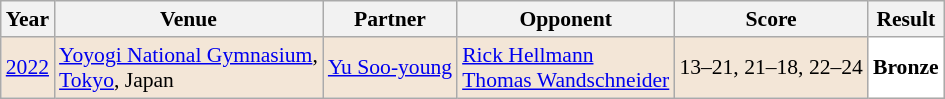<table class="sortable wikitable" style="font-size: 90%;">
<tr>
<th>Year</th>
<th>Venue</th>
<th>Partner</th>
<th>Opponent</th>
<th>Score</th>
<th>Result</th>
</tr>
<tr style="background:#F3E6D7">
<td align="center"><a href='#'>2022</a></td>
<td align="left"><a href='#'>Yoyogi National Gymnasium</a>,<br><a href='#'>Tokyo</a>, Japan</td>
<td align="left"> <a href='#'>Yu Soo-young</a></td>
<td align="left"> <a href='#'>Rick Hellmann</a><br> <a href='#'>Thomas Wandschneider</a></td>
<td align="left">13–21, 21–18, 22–24</td>
<td style="text-align:left; background:white"> <strong>Bronze</strong></td>
</tr>
</table>
